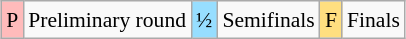<table class="wikitable" style="margin:0.5em auto; font-size:90%; line-height:1.25em; text-align:center;">
<tr>
<td bgcolor="#FFBBBB" align=center>P</td>
<td>Preliminary round</td>
<td bgcolor="#97DEFF" align=center>½</td>
<td>Semifinals</td>
<td bgcolor="#FFDF80" align=center>F</td>
<td>Finals</td>
</tr>
</table>
